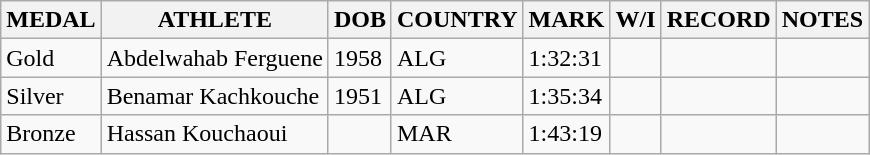<table class="wikitable">
<tr>
<th>MEDAL</th>
<th>ATHLETE</th>
<th>DOB</th>
<th>COUNTRY</th>
<th>MARK</th>
<th>W/I</th>
<th>RECORD</th>
<th>NOTES</th>
</tr>
<tr>
<td>Gold</td>
<td>Abdelwahab Ferguene</td>
<td>1958</td>
<td>ALG</td>
<td>1:32:31</td>
<td></td>
<td></td>
<td></td>
</tr>
<tr>
<td>Silver</td>
<td>Benamar Kachkouche</td>
<td>1951</td>
<td>ALG</td>
<td>1:35:34</td>
<td></td>
<td></td>
<td></td>
</tr>
<tr>
<td>Bronze</td>
<td>Hassan Kouchaoui</td>
<td></td>
<td>MAR</td>
<td>1:43:19</td>
<td></td>
<td></td>
<td></td>
</tr>
</table>
